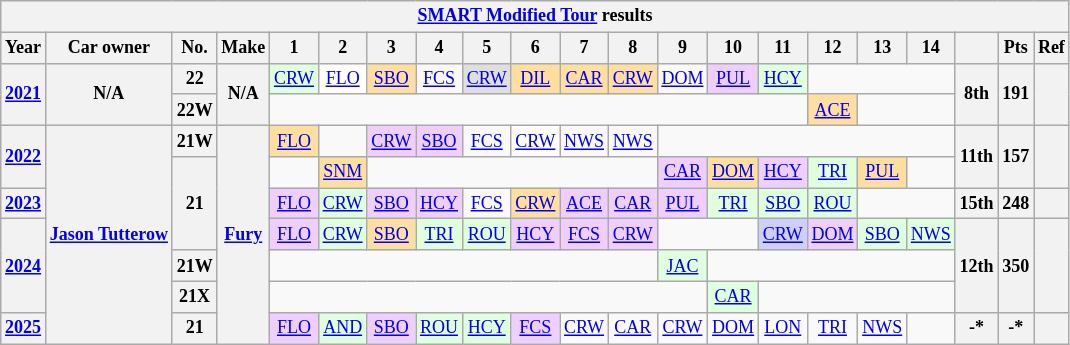<table class="wikitable" style="text-align:center; font-size:75%">
<tr>
<th colspan=38><a href='#'>SMART Modified Tour</a> results</th>
</tr>
<tr>
<th>Year</th>
<th>Car owner</th>
<th>No.</th>
<th>Make</th>
<th>1</th>
<th>2</th>
<th>3</th>
<th>4</th>
<th>5</th>
<th>6</th>
<th>7</th>
<th>8</th>
<th>9</th>
<th>10</th>
<th>11</th>
<th>12</th>
<th>13</th>
<th>14</th>
<th></th>
<th>Pts</th>
<th>Ref</th>
</tr>
<tr>
<th rowspan=2><a href='#'>2021</a></th>
<th rowspan=2>N/A</th>
<th>22</th>
<th rowspan=2>N/A</th>
<td style="background:#DFFFDF;"><a href='#'>CRW</a><br></td>
<td style="background:#FFFFFF;"><a href='#'>FLO</a><br></td>
<td style="background:#FFDF9F;"><a href='#'>SBO</a><br></td>
<td><a href='#'>FCS</a></td>
<td style="background:#DFDFDF;"><a href='#'>CRW</a><br></td>
<td style="background:#FFDF9F;"><a href='#'>DIL</a><br></td>
<td style="background:#FFDF9F;"><a href='#'>CAR</a><br></td>
<td style="background:#FFDF9F;"><a href='#'>CRW</a><br></td>
<td><a href='#'>DOM</a></td>
<td style="background:#EFCFFF;"><a href='#'>PUL</a><br></td>
<td style="background:#DFFFDF;"><a href='#'>HCY</a><br></td>
<td colspan=3></td>
<th rowspan=2>8th</th>
<th rowspan=2>191</th>
<th rowspan=2></th>
</tr>
<tr>
<th>22W</th>
<td colspan=11></td>
<td style="background:#FFDF9F;"><a href='#'>ACE</a><br></td>
<td colspan=2></td>
</tr>
<tr>
<th rowspan=2><a href='#'>2022</a></th>
<th rowspan=7><a href='#'>Jason Tutterow</a></th>
<th>21W</th>
<th rowspan=7><a href='#'>Fury</a></th>
<td style="background:#FFDF9F;"><a href='#'>FLO</a><br></td>
<td></td>
<td style="background:#EFCFFF;"><a href='#'>CRW</a><br></td>
<td style="background:#EFCFFF;"><a href='#'>SBO</a><br></td>
<td><a href='#'>FCS</a></td>
<td style="background:#FFFFFF;"><a href='#'>CRW</a><br></td>
<td><a href='#'>NWS</a></td>
<td><a href='#'>NWS</a></td>
<td colspan=6></td>
<th rowspan=2>11th</th>
<th rowspan=2>157</th>
<th rowspan=2></th>
</tr>
<tr>
<th rowspan=3>21</th>
<td></td>
<td style="background:#FFDF9F;"><a href='#'>SNM</a><br></td>
<td colspan=6></td>
<td style="background:#EFCFFF;"><a href='#'>CAR</a><br></td>
<td style="background:#FFDF9F;"><a href='#'>DOM</a><br></td>
<td style="background:#EFCFFF;"><a href='#'>HCY</a><br></td>
<td style="background:#DFFFDF;"><a href='#'>TRI</a><br></td>
<td style="background:#FFDF9F;"><a href='#'>PUL</a><br></td>
<td></td>
</tr>
<tr>
<th><a href='#'>2023</a></th>
<td style="background:#EFCFFF;"><a href='#'>FLO</a><br></td>
<td style="background:#DFFFDF;"><a href='#'>CRW</a><br></td>
<td style="background:#EFCFFF;"><a href='#'>SBO</a><br></td>
<td style="background:#EFCFFF;"><a href='#'>HCY</a><br></td>
<td><a href='#'>FCS</a></td>
<td style="background:#FFDF9F;"><a href='#'>CRW</a><br></td>
<td style="background:#EFCFFF;"><a href='#'>ACE</a><br></td>
<td style="background:#EFCFFF;"><a href='#'>CAR</a><br></td>
<td style="background:#EFCFFF;"><a href='#'>PUL</a><br></td>
<td style="background:#DFFFDF;"><a href='#'>TRI</a><br></td>
<td style="background:#DFFFDF;"><a href='#'>SBO</a><br></td>
<td style="background:#DFFFDF;"><a href='#'>ROU</a><br></td>
<td colspan=2></td>
<th>15th</th>
<th>248</th>
<th></th>
</tr>
<tr>
<th rowspan=3><a href='#'>2024</a></th>
<td style="background:#EFCFFF;"><a href='#'>FLO</a><br></td>
<td style="background:#DFFFDF;"><a href='#'>CRW</a><br></td>
<td style="background:#FFDF9F;"><a href='#'>SBO</a><br></td>
<td style="background:#DFFFDF;"><a href='#'>TRI</a><br></td>
<td style="background:#DFFFDF;"><a href='#'>ROU</a><br></td>
<td style="background:#EFCFFF;"><a href='#'>HCY</a><br></td>
<td style="background:#EFCFFF;"><a href='#'>FCS</a><br></td>
<td style="background:#EFCFFF;"><a href='#'>CRW</a><br></td>
<td colspan=2></td>
<td style="background:#CFCFFF;"><a href='#'>CRW</a><br></td>
<td style="background:#EFCFFF;"><a href='#'>DOM</a><br></td>
<td style="background:#DFFFDF;"><a href='#'>SBO</a><br></td>
<td style="background:#DFFFDF;"><a href='#'>NWS</a><br></td>
<th rowspan=3>12th</th>
<th rowspan=3>350</th>
<th rowspan=3></th>
</tr>
<tr>
<th>21W</th>
<td colspan=8></td>
<td style="background:#DFFFDF;"><a href='#'>JAC</a><br></td>
<td colspan=5></td>
</tr>
<tr>
<th>21X</th>
<td colspan=9></td>
<td style="background:#DFFFDF;"><a href='#'>CAR</a><br></td>
<td colspan=4></td>
</tr>
<tr>
<th><a href='#'>2025</a></th>
<th>21</th>
<td style="background:#EFCFFF;"><a href='#'>FLO</a><br></td>
<td style="background:#DFFFDF;"><a href='#'>AND</a><br></td>
<td style="background:#EFCFFF;"><a href='#'>SBO</a><br></td>
<td style="background:#DFFFDF;"><a href='#'>ROU</a><br></td>
<td style="background:#DFFFDF;"><a href='#'>HCY</a><br></td>
<td style="background:#EFCFFF;"><a href='#'>FCS</a><br></td>
<td><a href='#'>CRW</a></td>
<td><a href='#'>CAR</a></td>
<td><a href='#'>CRW</a></td>
<td><a href='#'>DOM</a></td>
<td><a href='#'>LON</a></td>
<td><a href='#'>TRI</a></td>
<td><a href='#'>NWS</a></td>
<td></td>
<th>-*</th>
<th>-*</th>
<th></th>
</tr>
</table>
